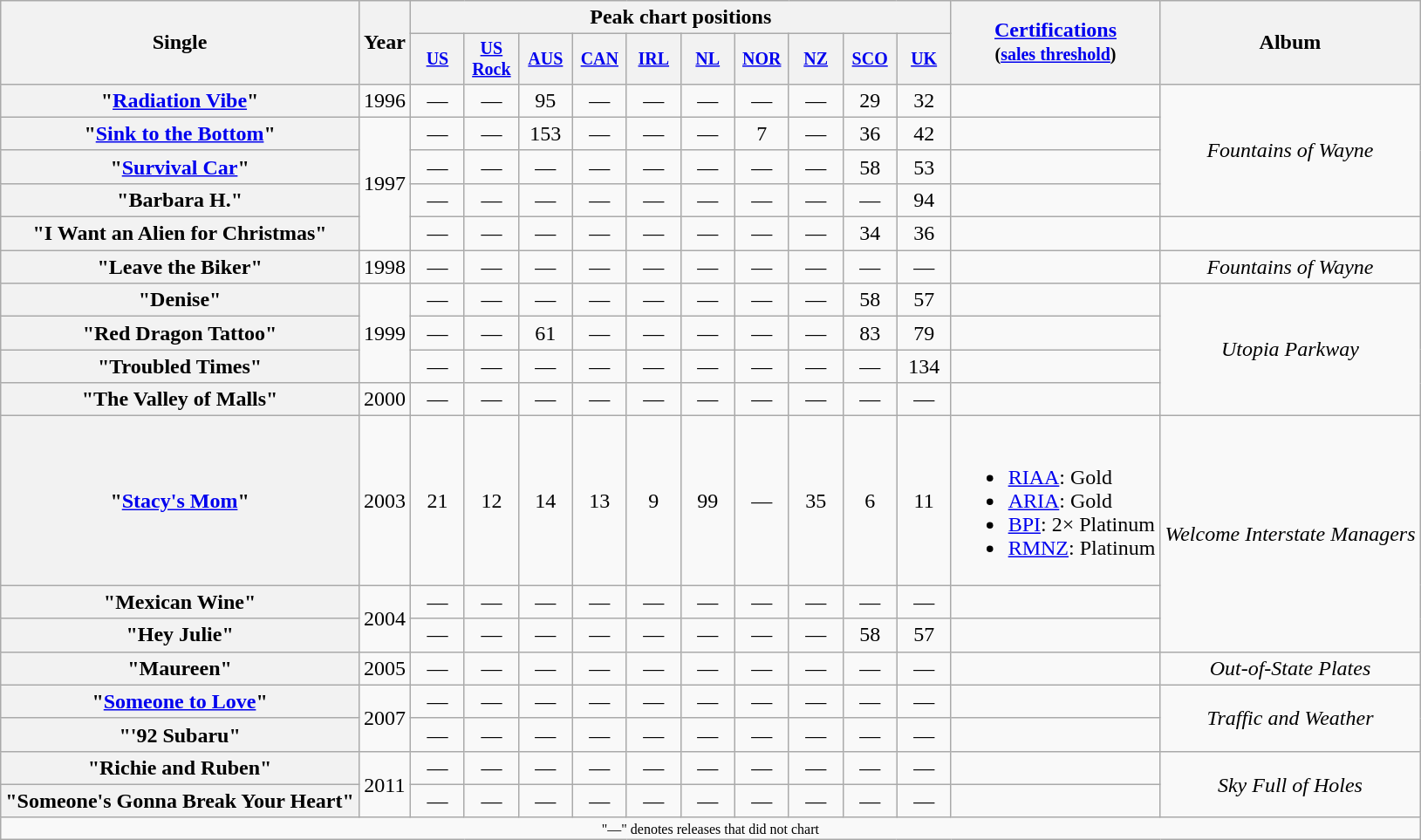<table class="wikitable plainrowheaders" style="text-align:center;">
<tr>
<th rowspan="2">Single</th>
<th rowspan="2">Year</th>
<th colspan="10">Peak chart positions</th>
<th rowspan="2"><a href='#'>Certifications</a><br><small>(<a href='#'>sales threshold</a>)</small></th>
<th rowspan="2">Album</th>
</tr>
<tr style="font-size:smaller;">
<th style="width:35px;"><a href='#'>US</a><br></th>
<th style="width:35px;"><a href='#'>US<br>Rock</a><br></th>
<th style="width:35px;"><a href='#'>AUS</a><br></th>
<th style="width:35px;"><a href='#'>CAN</a><br></th>
<th style="width:35px;"><a href='#'>IRL</a><br></th>
<th style="width:35px;"><a href='#'>NL</a><br></th>
<th style="width:35px;"><a href='#'>NOR</a><br></th>
<th style="width:35px;"><a href='#'>NZ</a><br></th>
<th style="width:35px;"><a href='#'>SCO</a><br></th>
<th style="width:35px;"><a href='#'>UK</a><br></th>
</tr>
<tr>
<th scope="row">"<a href='#'>Radiation Vibe</a>"</th>
<td>1996</td>
<td>—</td>
<td>—</td>
<td>95</td>
<td>—</td>
<td>—</td>
<td>—</td>
<td>—</td>
<td>—</td>
<td>29</td>
<td>32</td>
<td></td>
<td rowspan="4"><em>Fountains of Wayne</em></td>
</tr>
<tr>
<th scope="row">"<a href='#'>Sink to the Bottom</a>"</th>
<td rowspan="4">1997</td>
<td>—</td>
<td>—</td>
<td>153</td>
<td>—</td>
<td>—</td>
<td>—</td>
<td>7</td>
<td>—</td>
<td>36</td>
<td>42</td>
<td></td>
</tr>
<tr>
<th scope="row">"<a href='#'>Survival Car</a>"</th>
<td>—</td>
<td>—</td>
<td>—</td>
<td>—</td>
<td>—</td>
<td>—</td>
<td>—</td>
<td>—</td>
<td>58</td>
<td>53</td>
<td></td>
</tr>
<tr>
<th scope="row">"Barbara H."</th>
<td>—</td>
<td>—</td>
<td>—</td>
<td>—</td>
<td>—</td>
<td>—</td>
<td>—</td>
<td>—</td>
<td>—</td>
<td>94</td>
<td></td>
</tr>
<tr>
<th scope="row">"I Want an Alien for Christmas"</th>
<td>—</td>
<td>—</td>
<td>—</td>
<td>—</td>
<td>—</td>
<td>—</td>
<td>—</td>
<td>—</td>
<td>34</td>
<td>36</td>
<td></td>
<td></td>
</tr>
<tr>
<th scope="row">"Leave the Biker"</th>
<td>1998</td>
<td>—</td>
<td>—</td>
<td>—</td>
<td>—</td>
<td>—</td>
<td>—</td>
<td>—</td>
<td>—</td>
<td>—</td>
<td>—</td>
<td></td>
<td><em>Fountains of Wayne</em></td>
</tr>
<tr>
<th scope="row">"Denise"</th>
<td rowspan="3">1999</td>
<td>—</td>
<td>—</td>
<td>—</td>
<td>—</td>
<td>—</td>
<td>—</td>
<td>—</td>
<td>—</td>
<td>58</td>
<td>57</td>
<td></td>
<td rowspan="4"><em>Utopia Parkway</em></td>
</tr>
<tr>
<th scope="row">"Red Dragon Tattoo"</th>
<td>—</td>
<td>—</td>
<td>61</td>
<td>—</td>
<td>—</td>
<td>—</td>
<td>—</td>
<td>—</td>
<td>83</td>
<td>79</td>
<td></td>
</tr>
<tr>
<th scope="row">"Troubled Times"</th>
<td>—</td>
<td>—</td>
<td>—</td>
<td>—</td>
<td>—</td>
<td>—</td>
<td>—</td>
<td>—</td>
<td>—</td>
<td>134</td>
<td></td>
</tr>
<tr>
<th scope="row">"The Valley of Malls"</th>
<td>2000</td>
<td>—</td>
<td>—</td>
<td>—</td>
<td>—</td>
<td>—</td>
<td>—</td>
<td>—</td>
<td>—</td>
<td>—</td>
<td>—</td>
<td></td>
</tr>
<tr>
<th scope="row">"<a href='#'>Stacy's Mom</a>"</th>
<td>2003</td>
<td>21</td>
<td>12</td>
<td>14</td>
<td>13</td>
<td>9</td>
<td>99</td>
<td>—</td>
<td>35</td>
<td>6</td>
<td>11</td>
<td style="text-align:left;"><br><ul><li><a href='#'>RIAA</a>: Gold</li><li><a href='#'>ARIA</a>: Gold</li><li><a href='#'>BPI</a>: 2× Platinum</li><li><a href='#'>RMNZ</a>: Platinum</li></ul></td>
<td rowspan="3"><em>Welcome Interstate Managers</em></td>
</tr>
<tr>
<th scope="row">"Mexican Wine"</th>
<td rowspan="2">2004</td>
<td>—</td>
<td>—</td>
<td>—</td>
<td>—</td>
<td>—</td>
<td>—</td>
<td>—</td>
<td>—</td>
<td>—</td>
<td>—</td>
<td></td>
</tr>
<tr>
<th scope="row">"Hey Julie"</th>
<td>—</td>
<td>—</td>
<td>—</td>
<td>—</td>
<td>—</td>
<td>—</td>
<td>—</td>
<td>—</td>
<td>58</td>
<td>57</td>
<td></td>
</tr>
<tr>
<th scope="row">"Maureen"</th>
<td>2005</td>
<td>—</td>
<td>—</td>
<td>—</td>
<td>—</td>
<td>—</td>
<td>—</td>
<td>—</td>
<td>—</td>
<td>—</td>
<td>—</td>
<td></td>
<td><em>Out-of-State Plates</em></td>
</tr>
<tr>
<th scope="row">"<a href='#'>Someone to Love</a>"</th>
<td rowspan="2">2007</td>
<td>—</td>
<td>—</td>
<td>—</td>
<td>—</td>
<td>—</td>
<td>—</td>
<td>—</td>
<td>—</td>
<td>—</td>
<td>—</td>
<td></td>
<td rowspan="2"><em>Traffic and Weather</em></td>
</tr>
<tr>
<th scope="row">"'92 Subaru"</th>
<td>—</td>
<td>—</td>
<td>—</td>
<td>—</td>
<td>—</td>
<td>—</td>
<td>—</td>
<td>—</td>
<td>—</td>
<td>—</td>
</tr>
<tr>
<th scope="row">"Richie and Ruben"</th>
<td rowspan="2">2011</td>
<td>—</td>
<td>—</td>
<td>—</td>
<td>—</td>
<td>—</td>
<td>—</td>
<td>—</td>
<td>—</td>
<td>—</td>
<td>—</td>
<td></td>
<td rowspan="2"><em>Sky Full of Holes</em></td>
</tr>
<tr>
<th scope="row">"Someone's Gonna Break Your Heart"</th>
<td>—</td>
<td>—</td>
<td>—</td>
<td>—</td>
<td>—</td>
<td>—</td>
<td>—</td>
<td>—</td>
<td>—</td>
<td>—</td>
<td></td>
</tr>
<tr>
<td colspan="15" style="font-size:8pt">"—" denotes releases that did not chart</td>
</tr>
</table>
